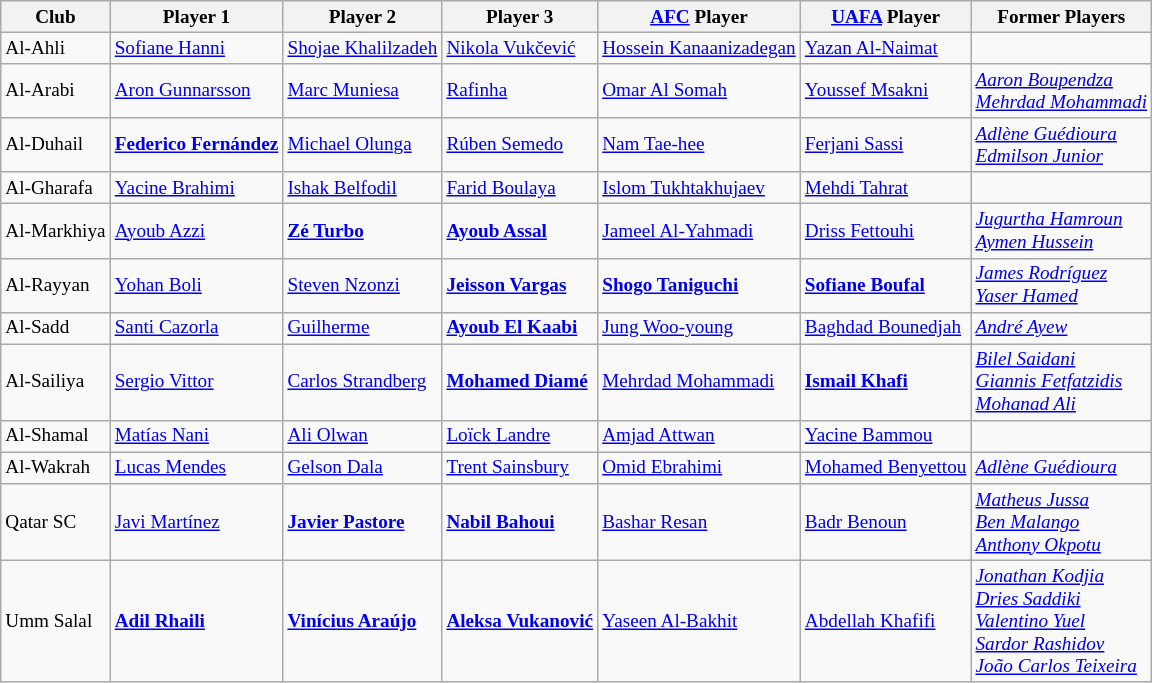<table class="wikitable" style="font-size:80%;">
<tr>
<th>Club</th>
<th>Player 1</th>
<th>Player 2</th>
<th>Player 3</th>
<th><a href='#'>AFC</a> Player</th>
<th><a href='#'>UAFA</a> Player</th>
<th>Former Players</th>
</tr>
<tr>
<td>Al-Ahli</td>
<td> <a href='#'>Sofiane Hanni</a></td>
<td> <a href='#'>Shojae Khalilzadeh</a></td>
<td> <a href='#'>Nikola Vukčević</a></td>
<td> <a href='#'>Hossein Kanaanizadegan</a></td>
<td> <a href='#'>Yazan Al-Naimat</a></td>
<td></td>
</tr>
<tr>
<td>Al-Arabi</td>
<td> <a href='#'>Aron Gunnarsson</a></td>
<td> <a href='#'>Marc Muniesa</a></td>
<td> <a href='#'>Rafinha</a></td>
<td> <a href='#'>Omar Al Somah</a></td>
<td> <a href='#'>Youssef Msakni</a></td>
<td> <em><a href='#'>Aaron Boupendza</a></em><br>  <em><a href='#'>Mehrdad Mohammadi</a></em></td>
</tr>
<tr>
<td>Al-Duhail</td>
<td> <strong><a href='#'>Federico Fernández</a></strong></td>
<td> <a href='#'>Michael Olunga</a></td>
<td> <a href='#'>Rúben Semedo</a></td>
<td> <a href='#'>Nam Tae-hee</a></td>
<td> <a href='#'>Ferjani Sassi</a></td>
<td> <em><a href='#'>Adlène Guédioura</a></em><br>  <em><a href='#'>Edmilson Junior</a></em></td>
</tr>
<tr>
<td>Al-Gharafa</td>
<td> <a href='#'>Yacine Brahimi</a></td>
<td> <a href='#'>Ishak Belfodil</a></td>
<td> <a href='#'>Farid Boulaya</a></td>
<td> <a href='#'>Islom Tukhtakhujaev</a></td>
<td> <a href='#'>Mehdi Tahrat</a></td>
<td></td>
</tr>
<tr>
<td>Al-Markhiya</td>
<td> <a href='#'>Ayoub Azzi</a></td>
<td> <strong><a href='#'>Zé Turbo</a></strong></td>
<td> <strong><a href='#'>Ayoub Assal</a></strong></td>
<td> <a href='#'>Jameel Al-Yahmadi</a></td>
<td> <a href='#'>Driss Fettouhi</a></td>
<td> <em><a href='#'>Jugurtha Hamroun</a></em><br> <em><a href='#'>Aymen Hussein</a></em></td>
</tr>
<tr>
<td>Al-Rayyan</td>
<td> <a href='#'>Yohan Boli</a></td>
<td> <a href='#'>Steven Nzonzi</a></td>
<td> <strong><a href='#'>Jeisson Vargas</a></strong></td>
<td> <strong><a href='#'>Shogo Taniguchi</a></strong></td>
<td> <strong><a href='#'>Sofiane Boufal</a></strong></td>
<td> <em><a href='#'>James Rodríguez</a></em><br> <em><a href='#'>Yaser Hamed</a></em></td>
</tr>
<tr>
<td>Al-Sadd</td>
<td> <a href='#'>Santi Cazorla</a></td>
<td> <a href='#'>Guilherme</a></td>
<td> <strong><a href='#'>Ayoub El Kaabi</a></strong></td>
<td> <a href='#'>Jung Woo-young</a></td>
<td> <a href='#'>Baghdad Bounedjah</a></td>
<td> <em><a href='#'>André Ayew</a></em></td>
</tr>
<tr>
<td>Al-Sailiya</td>
<td> <a href='#'>Sergio Vittor</a></td>
<td> <a href='#'>Carlos Strandberg</a></td>
<td> <strong><a href='#'>Mohamed Diamé</a></strong></td>
<td> <a href='#'>Mehrdad Mohammadi</a></td>
<td> <strong><a href='#'>Ismail Khafi</a></strong></td>
<td> <em><a href='#'>Bilel Saidani</a></em><br> <em><a href='#'>Giannis Fetfatzidis</a></em><br> <em><a href='#'>Mohanad Ali</a></em></td>
</tr>
<tr>
<td>Al-Shamal</td>
<td> <a href='#'>Matías Nani</a></td>
<td> <a href='#'>Ali Olwan</a></td>
<td> <a href='#'>Loïck Landre</a></td>
<td> <a href='#'>Amjad Attwan</a></td>
<td> <a href='#'>Yacine Bammou</a></td>
<td></td>
</tr>
<tr>
<td>Al-Wakrah</td>
<td> <a href='#'>Lucas Mendes</a></td>
<td> <a href='#'>Gelson Dala</a></td>
<td> <a href='#'>Trent Sainsbury</a></td>
<td> <a href='#'>Omid Ebrahimi</a></td>
<td> <a href='#'>Mohamed Benyettou</a></td>
<td> <em><a href='#'>Adlène Guédioura</a></em></td>
</tr>
<tr>
<td>Qatar SC</td>
<td> <a href='#'>Javi Martínez</a></td>
<td> <strong><a href='#'>Javier Pastore</a></strong></td>
<td> <strong><a href='#'>Nabil Bahoui</a></strong></td>
<td> <a href='#'>Bashar Resan</a></td>
<td> <a href='#'>Badr Benoun</a></td>
<td> <em><a href='#'>Matheus Jussa</a></em><br>  <em><a href='#'>Ben Malango</a></em><br>  <em><a href='#'>Anthony Okpotu</a></em></td>
</tr>
<tr>
<td>Umm Salal</td>
<td> <strong><a href='#'>Adil Rhaili</a></strong></td>
<td> <strong><a href='#'>Vinícius Araújo</a></strong></td>
<td> <strong><a href='#'>Aleksa Vukanović</a></strong></td>
<td> <a href='#'>Yaseen Al-Bakhit</a></td>
<td> <a href='#'>Abdellah Khafifi</a></td>
<td> <em><a href='#'>Jonathan Kodjia</a></em><br> <em><a href='#'>Dries Saddiki</a></em><br> <em><a href='#'>Valentino Yuel</a></em><br> <em><a href='#'>Sardor Rashidov</a></em><br> <em><a href='#'>João Carlos Teixeira</a></em></td>
</tr>
</table>
